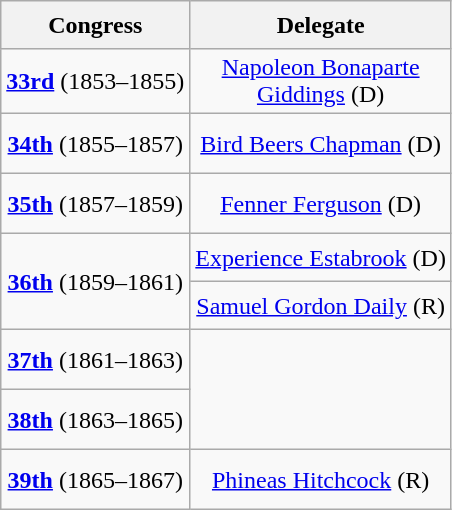<table class=wikitable style="text-align:center">
<tr style="height:2em">
<th>Congress</th>
<th>Delegate</th>
</tr>
<tr style="height:2.5em">
<td><strong><a href='#'>33rd</a></strong> (1853–1855)</td>
<td><a href='#'>Napoleon Bonaparte<br>Giddings</a> (D)</td>
</tr>
<tr style="height:2.5em">
<td><strong><a href='#'>34th</a></strong> (1855–1857)</td>
<td><a href='#'>Bird Beers Chapman</a> (D)</td>
</tr>
<tr style="height:2.5em">
<td><strong><a href='#'>35th</a></strong> (1857–1859)</td>
<td><a href='#'>Fenner Ferguson</a> (D)</td>
</tr>
<tr style="height:2em">
<td rowspan=2><strong><a href='#'>36th</a></strong> (1859–1861)</td>
<td><a href='#'>Experience Estabrook</a> (D)</td>
</tr>
<tr style="height:2em">
<td><a href='#'>Samuel Gordon Daily</a> (R)</td>
</tr>
<tr style="height:2.5em">
<td><strong><a href='#'>37th</a></strong> (1861–1863)</td>
</tr>
<tr style="height:2.5em">
<td><strong><a href='#'>38th</a></strong> (1863–1865)</td>
</tr>
<tr style="height:2.5em">
<td><strong><a href='#'>39th</a></strong> (1865–1867)</td>
<td><a href='#'>Phineas Hitchcock</a> (R)</td>
</tr>
</table>
